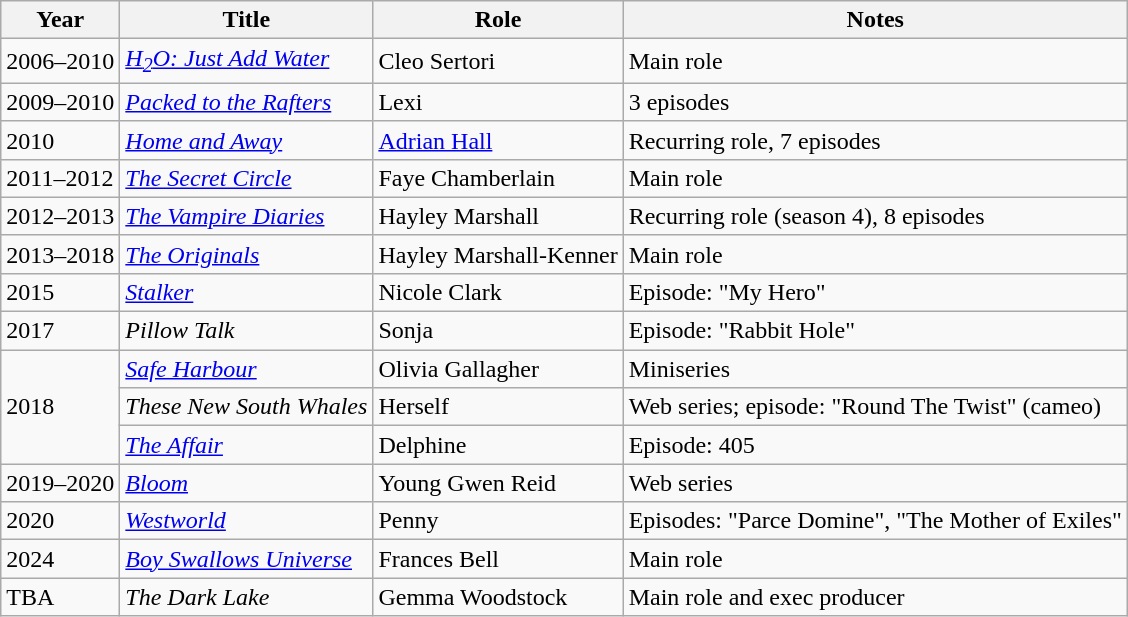<table class="wikitable">
<tr>
<th>Year</th>
<th>Title</th>
<th>Role</th>
<th>Notes</th>
</tr>
<tr>
<td>2006–2010</td>
<td><em><a href='#'>H<sub>2</sub>O: Just Add Water</a></em></td>
<td>Cleo Sertori</td>
<td>Main role</td>
</tr>
<tr>
<td>2009–2010</td>
<td><em><a href='#'>Packed to the Rafters</a></em></td>
<td>Lexi</td>
<td>3 episodes</td>
</tr>
<tr>
<td>2010</td>
<td><em><a href='#'>Home and Away</a></em></td>
<td><a href='#'>Adrian Hall</a></td>
<td>Recurring role, 7 episodes</td>
</tr>
<tr>
<td>2011–2012</td>
<td><em><a href='#'>The Secret Circle</a></em></td>
<td>Faye Chamberlain</td>
<td>Main role</td>
</tr>
<tr>
<td>2012–2013</td>
<td><em><a href='#'>The Vampire Diaries</a></em></td>
<td>Hayley Marshall</td>
<td>Recurring role (season 4), 8 episodes</td>
</tr>
<tr>
<td>2013–2018</td>
<td><em><a href='#'>The Originals</a></em></td>
<td>Hayley Marshall-Kenner</td>
<td>Main role</td>
</tr>
<tr>
<td>2015</td>
<td><em><a href='#'>Stalker</a></em></td>
<td>Nicole Clark</td>
<td>Episode: "My Hero"</td>
</tr>
<tr>
<td>2017</td>
<td><em>Pillow Talk</em></td>
<td>Sonja</td>
<td>Episode: "Rabbit Hole"</td>
</tr>
<tr>
<td rowspan="3">2018</td>
<td><em><a href='#'>Safe Harbour</a></em></td>
<td>Olivia Gallagher</td>
<td>Miniseries</td>
</tr>
<tr>
<td><em>These New South Whales</em></td>
<td>Herself</td>
<td>Web series; episode: "Round The Twist" (cameo)</td>
</tr>
<tr>
<td><em><a href='#'>The Affair</a></em></td>
<td>Delphine</td>
<td>Episode: 405</td>
</tr>
<tr>
<td>2019–2020</td>
<td><em><a href='#'>Bloom</a></em></td>
<td>Young Gwen Reid</td>
<td>Web series</td>
</tr>
<tr>
<td>2020</td>
<td><em><a href='#'>Westworld</a></em></td>
<td>Penny</td>
<td>Episodes: "Parce Domine", "The Mother of Exiles"</td>
</tr>
<tr>
<td>2024</td>
<td><em><a href='#'>Boy Swallows Universe</a></em></td>
<td>Frances Bell</td>
<td>Main role</td>
</tr>
<tr>
<td>TBA</td>
<td><em>The Dark Lake</em></td>
<td>Gemma Woodstock</td>
<td>Main role and exec producer</td>
</tr>
</table>
